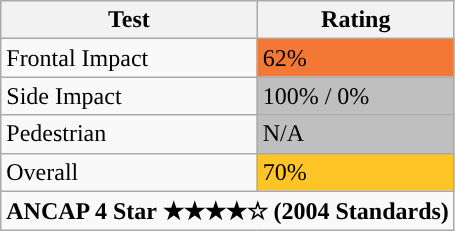<table class="wikitable">
<tr>
<th>Test</th>
<th>Rating</th>
</tr>
<tr>
<td>Frontal Impact</td>
<td style="background: #f37735">62%</td>
</tr>
<tr>
<td>Side Impact</td>
<td style="background: #bfbfbf">100% / 0%</td>
</tr>
<tr>
<td>Pedestrian</td>
<td style="background: #bfbfbf">N/A</td>
</tr>
<tr>
<td>Overall</td>
<td style="background: #ffc425">70%</td>
</tr>
<tr>
<td colspan="2"><strong>ANCAP 4 Star ★★★★☆ (2004 Standards)</strong></td>
</tr>
</table>
